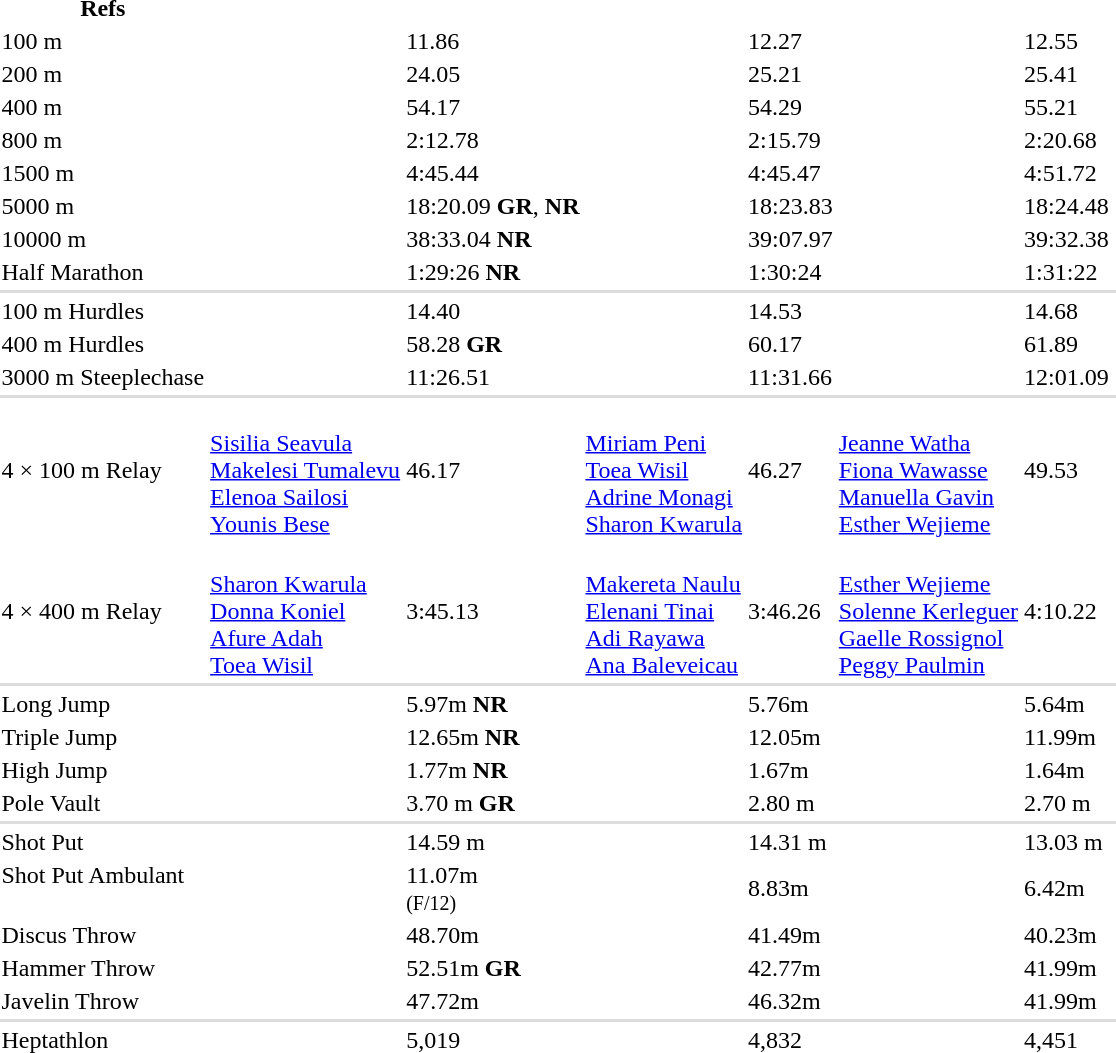<table>
<tr>
<th>Refs</th>
</tr>
<tr>
<td>100 m</td>
<td></td>
<td>11.86</td>
<td></td>
<td>12.27</td>
<td></td>
<td>12.55</td>
<td align=center></td>
</tr>
<tr>
<td>200 m</td>
<td></td>
<td>24.05</td>
<td></td>
<td>25.21</td>
<td></td>
<td>25.41</td>
<td align=center></td>
</tr>
<tr>
<td>400 m</td>
<td></td>
<td>54.17</td>
<td></td>
<td>54.29</td>
<td></td>
<td>55.21</td>
<td align=center></td>
</tr>
<tr>
<td>800 m</td>
<td></td>
<td>2:12.78</td>
<td></td>
<td>2:15.79</td>
<td></td>
<td>2:20.68</td>
<td align=center></td>
</tr>
<tr>
<td>1500 m</td>
<td></td>
<td>4:45.44</td>
<td></td>
<td>4:45.47</td>
<td></td>
<td>4:51.72</td>
<td align=center></td>
</tr>
<tr>
<td>5000 m</td>
<td></td>
<td>18:20.09 <strong>GR</strong>, <strong>NR</strong></td>
<td></td>
<td>18:23.83</td>
<td></td>
<td>18:24.48</td>
<td align=center></td>
</tr>
<tr>
<td>10000 m</td>
<td></td>
<td>38:33.04 <strong>NR</strong></td>
<td></td>
<td>39:07.97</td>
<td></td>
<td>39:32.38 </td>
<td align=center></td>
</tr>
<tr>
<td>Half Marathon</td>
<td></td>
<td>1:29:26 <strong>NR</strong></td>
<td></td>
<td>1:30:24</td>
<td></td>
<td>1:31:22</td>
<td align=center></td>
</tr>
<tr bgcolor=#DDDDDD>
<td colspan=8></td>
</tr>
<tr>
<td>100 m Hurdles</td>
<td></td>
<td>14.40</td>
<td></td>
<td>14.53</td>
<td></td>
<td>14.68</td>
<td align=center></td>
</tr>
<tr>
<td>400 m Hurdles</td>
<td></td>
<td>58.28 <strong>GR</strong></td>
<td></td>
<td>60.17</td>
<td></td>
<td>61.89</td>
<td align=center></td>
</tr>
<tr>
<td>3000 m Steeplechase</td>
<td></td>
<td>11:26.51</td>
<td></td>
<td>11:31.66</td>
<td></td>
<td>12:01.09</td>
<td align=center></td>
</tr>
<tr bgcolor=#DDDDDD>
<td colspan=8></td>
</tr>
<tr>
<td>4 × 100 m Relay</td>
<td><br><a href='#'>Sisilia Seavula</a><br><a href='#'>Makelesi Tumalevu</a><br><a href='#'>Elenoa Sailosi</a><br><a href='#'>Younis Bese</a></td>
<td>46.17</td>
<td><br><a href='#'>Miriam Peni</a><br><a href='#'>Toea Wisil</a><br><a href='#'>Adrine Monagi</a><br><a href='#'>Sharon Kwarula</a></td>
<td>46.27</td>
<td><br><a href='#'>Jeanne Watha</a><br><a href='#'>Fiona Wawasse</a><br><a href='#'>Manuella Gavin</a><br><a href='#'>Esther Wejieme</a></td>
<td>49.53</td>
<td align=center></td>
</tr>
<tr>
<td>4 × 400 m Relay</td>
<td><br><a href='#'>Sharon Kwarula</a><br><a href='#'>Donna Koniel</a><br><a href='#'>Afure Adah</a><br><a href='#'>Toea Wisil</a></td>
<td>3:45.13</td>
<td><br><a href='#'>Makereta Naulu</a><br><a href='#'>Elenani Tinai</a><br><a href='#'>Adi Rayawa</a><br><a href='#'>Ana Baleveicau</a></td>
<td>3:46.26</td>
<td><br><a href='#'>Esther Wejieme</a><br><a href='#'>Solenne Kerleguer</a><br><a href='#'>Gaelle Rossignol</a><br><a href='#'>Peggy Paulmin</a></td>
<td>4:10.22</td>
<td align=center></td>
</tr>
<tr bgcolor=#DDDDDD>
<td colspan=8></td>
</tr>
<tr>
<td>Long Jump</td>
<td></td>
<td>5.97m <strong>NR</strong></td>
<td></td>
<td>5.76m</td>
<td></td>
<td>5.64m</td>
<td align=center></td>
</tr>
<tr>
<td>Triple Jump</td>
<td></td>
<td>12.65m <strong>NR</strong></td>
<td></td>
<td>12.05m</td>
<td></td>
<td>11.99m</td>
<td align=center></td>
</tr>
<tr>
<td>High Jump</td>
<td></td>
<td>1.77m <strong>NR</strong></td>
<td></td>
<td>1.67m</td>
<td></td>
<td>1.64m</td>
<td align=center></td>
</tr>
<tr>
<td>Pole Vault</td>
<td></td>
<td>3.70 m <strong>GR</strong></td>
<td></td>
<td>2.80 m</td>
<td></td>
<td>2.70 m</td>
<td align=center></td>
</tr>
<tr bgcolor=#DDDDDD>
<td colspan=8></td>
</tr>
<tr>
<td>Shot Put</td>
<td></td>
<td>14.59 m</td>
<td></td>
<td>14.31 m</td>
<td></td>
<td>13.03 m</td>
<td align=center></td>
</tr>
<tr>
<td valign=top>Shot Put Ambulant</td>
<td valign=top></td>
<td>11.07m <br><small>(F/12)</small></td>
<td valign=top></td>
<td>8.83m</td>
<td valign=top></td>
<td>6.42m</td>
<td valign=top align=center></td>
</tr>
<tr>
<td>Discus Throw</td>
<td></td>
<td>48.70m</td>
<td></td>
<td>41.49m</td>
<td></td>
<td>40.23m</td>
<td align=center></td>
</tr>
<tr>
<td>Hammer Throw</td>
<td></td>
<td>52.51m <strong>GR</strong></td>
<td></td>
<td>42.77m</td>
<td></td>
<td>41.99m</td>
<td align=center></td>
</tr>
<tr>
<td>Javelin Throw</td>
<td></td>
<td>47.72m</td>
<td></td>
<td>46.32m</td>
<td></td>
<td>41.99m</td>
<td align=center></td>
</tr>
<tr bgcolor=#DDDDDD>
<td colspan=8></td>
</tr>
<tr>
<td>Heptathlon</td>
<td></td>
<td>5,019</td>
<td></td>
<td>4,832</td>
<td></td>
<td>4,451</td>
<td align=center></td>
</tr>
</table>
